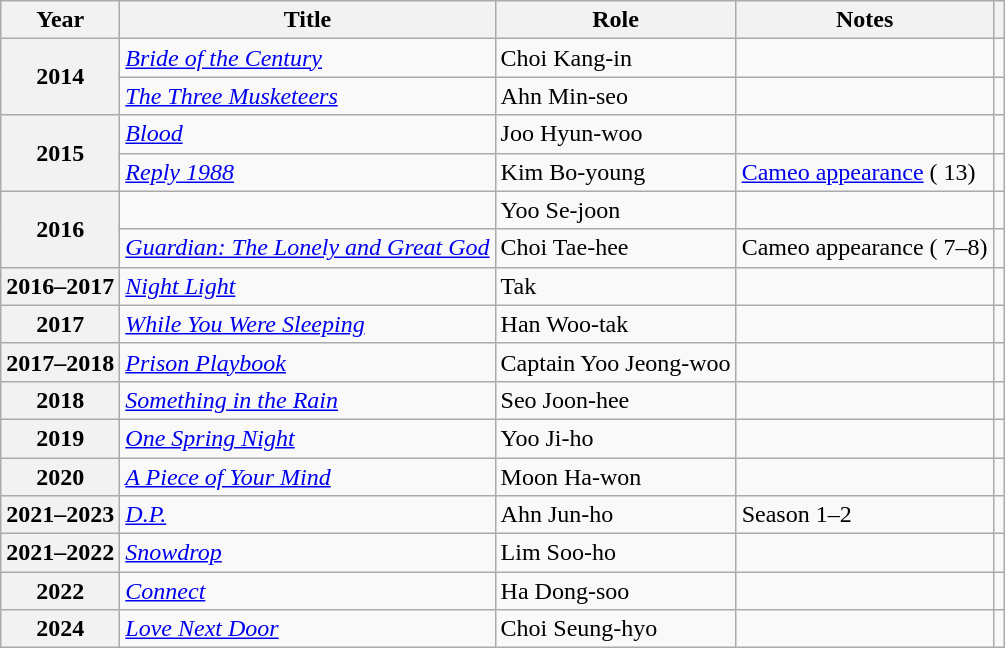<table class="wikitable plainrowheaders sortable">
<tr>
<th scope="col">Year</th>
<th scope="col">Title</th>
<th scope="col">Role</th>
<th scope="col">Notes</th>
<th scope="col" class="unsortable"></th>
</tr>
<tr>
<th scope="row" rowspan="2">2014</th>
<td><em><a href='#'>Bride of the Century</a></em></td>
<td>Choi Kang-in</td>
<td></td>
<td style="text-align:center"></td>
</tr>
<tr>
<td><em><a href='#'>The Three Musketeers</a></em></td>
<td>Ahn Min-seo</td>
<td></td>
<td style="text-align:center"></td>
</tr>
<tr>
<th scope="row" rowspan="2">2015</th>
<td><em><a href='#'>Blood</a></em></td>
<td>Joo Hyun-woo</td>
<td></td>
<td style="text-align:center"></td>
</tr>
<tr>
<td><em><a href='#'>Reply 1988</a></em></td>
<td>Kim Bo-young</td>
<td><a href='#'>Cameo appearance</a> ( 13)</td>
<td style="text-align:center"></td>
</tr>
<tr>
<th scope="row" rowspan="2">2016</th>
<td><em></em></td>
<td>Yoo Se-joon</td>
<td></td>
<td style="text-align:center"></td>
</tr>
<tr>
<td><em><a href='#'>Guardian: The Lonely and Great God</a></em></td>
<td>Choi Tae-hee</td>
<td>Cameo appearance ( 7–8)</td>
<td style="text-align:center"></td>
</tr>
<tr>
<th scope="row">2016–2017</th>
<td><em><a href='#'>Night Light</a></em></td>
<td>Tak</td>
<td></td>
<td style="text-align:center"></td>
</tr>
<tr>
<th scope="row">2017</th>
<td><em><a href='#'>While You Were Sleeping</a></em></td>
<td>Han Woo-tak</td>
<td></td>
<td style="text-align:center"></td>
</tr>
<tr>
<th scope="row">2017–2018</th>
<td><em><a href='#'>Prison Playbook</a></em></td>
<td>Captain Yoo Jeong-woo</td>
<td></td>
<td style="text-align:center"></td>
</tr>
<tr>
<th scope="row">2018</th>
<td><em><a href='#'>Something in the Rain</a></em></td>
<td>Seo Joon-hee</td>
<td></td>
<td style="text-align:center"></td>
</tr>
<tr>
<th scope="row">2019</th>
<td><em><a href='#'>One Spring Night</a></em></td>
<td>Yoo Ji-ho</td>
<td></td>
<td style="text-align:center"></td>
</tr>
<tr>
<th scope="row">2020</th>
<td><em><a href='#'>A Piece of Your Mind</a></em></td>
<td>Moon Ha-won</td>
<td></td>
<td style="text-align:center"></td>
</tr>
<tr>
<th scope="row">2021–2023</th>
<td><em><a href='#'>D.P.</a></em></td>
<td>Ahn Jun-ho</td>
<td>Season 1–2</td>
<td style="text-align:center"></td>
</tr>
<tr>
<th scope="row">2021–2022</th>
<td><em><a href='#'>Snowdrop</a></em></td>
<td>Lim Soo-ho</td>
<td></td>
<td style="text-align:center"></td>
</tr>
<tr>
<th scope="row">2022</th>
<td><em><a href='#'>Connect</a></em></td>
<td>Ha Dong-soo</td>
<td></td>
<td style="text-align:center"></td>
</tr>
<tr>
<th scope="row">2024</th>
<td><em><a href='#'>Love Next Door</a></em></td>
<td>Choi Seung-hyo</td>
<td></td>
<td style="text-align:center"></td>
</tr>
</table>
